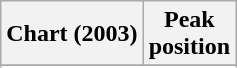<table class="wikitable sortable plainrowheaders" style="text-align:center">
<tr>
<th scope="col">Chart (2003)</th>
<th scope="col">Peak<br> position</th>
</tr>
<tr>
</tr>
<tr>
</tr>
</table>
